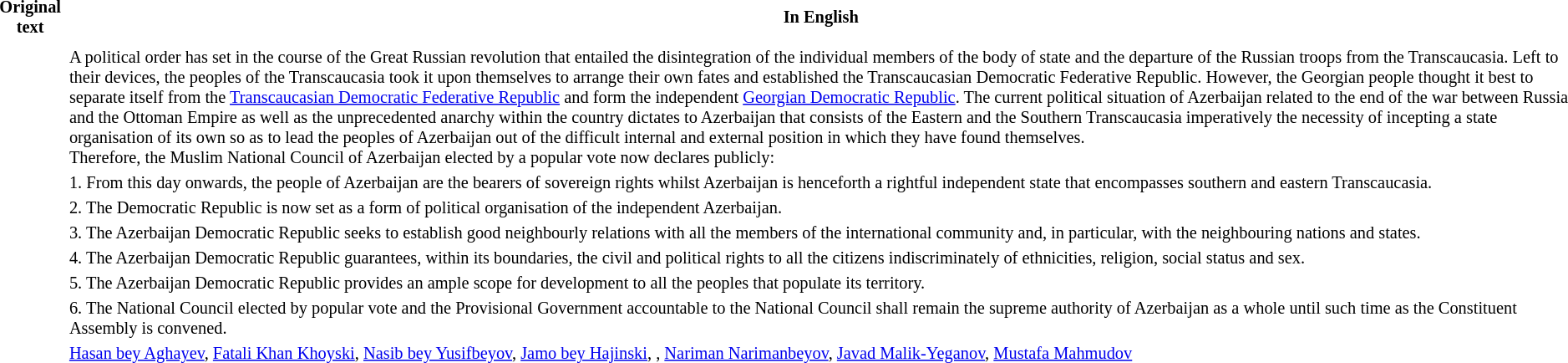<table border=0 style="font-size:85%" width=100%>
<tr>
<th colspan=2>Original text</th>
<th colspan=2>In English</th>
</tr>
<tr>
<td colspan=2></td>
<td colspan=2></td>
</tr>
<tr>
<td colspan=2></td>
<td colspan=2>A political order has set in the course of the Great Russian revolution that entailed the disintegration of the individual members of the body of state and the departure of the Russian troops from the Transcaucasia. Left to their devices, the peoples of the Transcaucasia took it upon themselves to arrange their own fates and established the Transcaucasian Democratic Federative Republic. However, the Georgian people thought it best to separate itself from the <a href='#'>Transcaucasian Democratic Federative Republic</a> and form the independent <a href='#'>Georgian Democratic Republic</a>. The current political situation of Azerbaijan related to the end of the war between Russia and the Ottoman Empire as well as the unprecedented anarchy within the country dictates to Azerbaijan that consists of the Eastern and the Southern Transcaucasia imperatively the necessity of incepting a state organisation of its own so as to lead the peoples of Azerbaijan out of the difficult internal and external position in which they have found themselves.<br>Therefore, the Muslim National Council of Azerbaijan elected by a popular vote now declares publicly:</td>
</tr>
<tr>
<td colspan=2></td>
<td colspan=2>1. From this day onwards, the people of Azerbaijan are the bearers of sovereign rights whilst Azerbaijan is henceforth a rightful independent state that encompasses southern and eastern Transcaucasia.</td>
</tr>
<tr>
<td colspan=2></td>
<td colspan=2>2. The Democratic Republic is now set as a form of political organisation of the independent Azerbaijan.</td>
</tr>
<tr>
<td colspan=2></td>
<td colspan=2>3. The Azerbaijan Democratic Republic seeks to establish good neighbourly relations with all the members of the international community and, in particular, with the neighbouring nations and states.</td>
</tr>
<tr>
<td colspan=2></td>
<td colspan=2>4.  The Azerbaijan Democratic Republic guarantees, within its boundaries, the civil and political rights to all the citizens indiscriminately of ethnicities, religion, social status and sex.</td>
</tr>
<tr>
<td colspan=2></td>
<td colspan=2>5. The Azerbaijan Democratic Republic provides an ample scope for development to all the peoples that populate its territory.</td>
</tr>
<tr>
<td colspan=2></td>
<td colspan=2>6. The National Council elected by popular vote and the Provisional Government accountable to the National Council shall remain the supreme authority of Azerbaijan as a whole until such time as the Constituent Assembly is convened.</td>
</tr>
<tr>
<td colspan=2></td>
<td colspan="2"><a href='#'>Hasan bey Aghayev</a>, <a href='#'>Fatali Khan Khoyski</a>, <a href='#'>Nasib bey Yusifbeyov</a>, <a href='#'>Jamo bey Hajinski</a>, , <a href='#'>Nariman Narimanbeyov</a>, <a href='#'>Javad Malik-Yeganov</a>, <a href='#'>Mustafa Mahmudov</a></td>
</tr>
</table>
